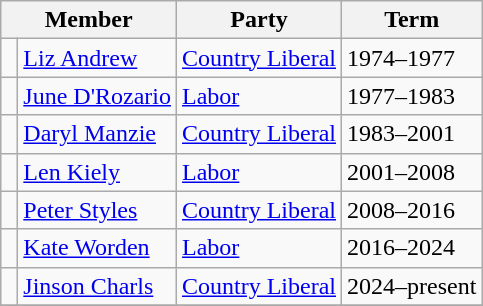<table class="wikitable">
<tr>
<th colspan="2">Member</th>
<th>Party</th>
<th>Term</th>
</tr>
<tr>
<td> </td>
<td><a href='#'>Liz Andrew</a></td>
<td><a href='#'>Country Liberal</a></td>
<td>1974–1977</td>
</tr>
<tr>
<td> </td>
<td><a href='#'>June D'Rozario</a></td>
<td><a href='#'>Labor</a></td>
<td>1977–1983</td>
</tr>
<tr>
<td> </td>
<td><a href='#'>Daryl Manzie</a></td>
<td><a href='#'>Country Liberal</a></td>
<td>1983–2001</td>
</tr>
<tr>
<td> </td>
<td><a href='#'>Len Kiely</a></td>
<td><a href='#'>Labor</a></td>
<td>2001–2008</td>
</tr>
<tr>
<td> </td>
<td><a href='#'>Peter Styles</a></td>
<td><a href='#'>Country Liberal</a></td>
<td>2008–2016</td>
</tr>
<tr>
<td> </td>
<td><a href='#'>Kate Worden</a></td>
<td><a href='#'>Labor</a></td>
<td>2016–2024</td>
</tr>
<tr>
<td> </td>
<td><a href='#'>Jinson Charls</a></td>
<td><a href='#'>Country Liberal</a></td>
<td>2024–present</td>
</tr>
<tr>
</tr>
</table>
